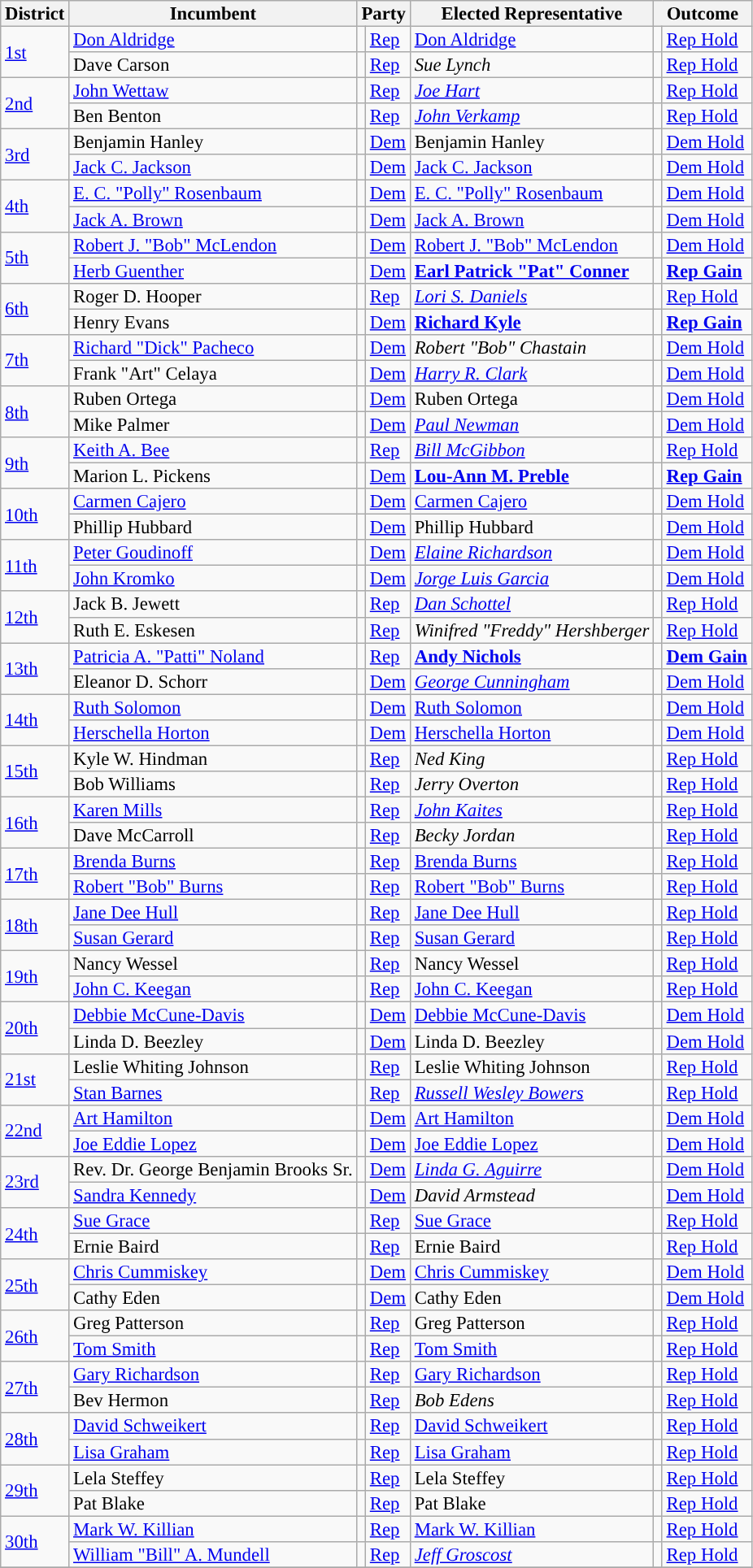<table class="sortable wikitable" style="font-size:95%;line-height:14px;">
<tr>
<th>District</th>
<th>Incumbent</th>
<th colspan="2">Party</th>
<th>Elected Representative</th>
<th colspan="2">Outcome</th>
</tr>
<tr>
<td rowspan="2"><a href='#'>1st</a></td>
<td><a href='#'>Don Aldridge</a></td>
<td style="background:"></td>
<td><a href='#'>Rep</a></td>
<td><a href='#'>Don Aldridge</a></td>
<td style="background:"></td>
<td><a href='#'>Rep Hold</a></td>
</tr>
<tr>
<td>Dave Carson</td>
<td style="background:"></td>
<td><a href='#'>Rep</a></td>
<td><em>Sue Lynch</em></td>
<td style="background:"></td>
<td><a href='#'>Rep Hold</a></td>
</tr>
<tr>
<td rowspan="2"><a href='#'>2nd</a></td>
<td><a href='#'>John Wettaw</a></td>
<td style="background:"></td>
<td><a href='#'>Rep</a></td>
<td><em><a href='#'>Joe Hart</a></em></td>
<td style="background:"></td>
<td><a href='#'>Rep Hold</a></td>
</tr>
<tr>
<td>Ben Benton</td>
<td style="background:"></td>
<td><a href='#'>Rep</a></td>
<td><em><a href='#'>John Verkamp</a></em></td>
<td style="background:"></td>
<td><a href='#'>Rep Hold</a></td>
</tr>
<tr>
<td rowspan="2"><a href='#'>3rd</a></td>
<td>Benjamin Hanley</td>
<td style="background:"></td>
<td><a href='#'>Dem</a></td>
<td>Benjamin Hanley</td>
<td style="background:"></td>
<td><a href='#'>Dem Hold</a></td>
</tr>
<tr>
<td><a href='#'>Jack C. Jackson</a></td>
<td style="background:"></td>
<td><a href='#'>Dem</a></td>
<td><a href='#'>Jack C. Jackson</a></td>
<td style="background:"></td>
<td><a href='#'>Dem Hold</a></td>
</tr>
<tr>
<td rowspan="2"><a href='#'>4th</a></td>
<td><a href='#'>E. C. "Polly" Rosenbaum</a></td>
<td style="background:"></td>
<td><a href='#'>Dem</a></td>
<td><a href='#'>E. C. "Polly" Rosenbaum</a></td>
<td style="background:"></td>
<td><a href='#'>Dem Hold</a></td>
</tr>
<tr>
<td><a href='#'>Jack A. Brown</a></td>
<td style="background:"></td>
<td><a href='#'>Dem</a></td>
<td><a href='#'>Jack A. Brown</a></td>
<td style="background:"></td>
<td><a href='#'>Dem Hold</a></td>
</tr>
<tr>
<td rowspan="2"><a href='#'>5th</a></td>
<td><a href='#'>Robert J. "Bob" McLendon</a></td>
<td style="background:"></td>
<td><a href='#'>Dem</a></td>
<td><a href='#'>Robert J. "Bob" McLendon</a></td>
<td style="background:"></td>
<td><a href='#'>Dem Hold</a></td>
</tr>
<tr>
<td><a href='#'>Herb Guenther</a></td>
<td style="background:"></td>
<td><a href='#'>Dem</a></td>
<td><strong><a href='#'>Earl Patrick "Pat" Conner</a></strong></td>
<td style="background:"></td>
<td><strong><a href='#'>Rep Gain</a></strong></td>
</tr>
<tr>
<td rowspan="2"><a href='#'>6th</a></td>
<td>Roger D. Hooper</td>
<td style="background:"></td>
<td><a href='#'>Rep</a></td>
<td><em><a href='#'>Lori S. Daniels</a></em></td>
<td style="background:"></td>
<td><a href='#'>Rep Hold</a></td>
</tr>
<tr>
<td>Henry Evans</td>
<td style="background:"></td>
<td><a href='#'>Dem</a></td>
<td><strong><a href='#'>Richard Kyle</a></strong></td>
<td style="background:"></td>
<td><strong><a href='#'>Rep Gain</a></strong></td>
</tr>
<tr>
<td rowspan="2"><a href='#'>7th</a></td>
<td><a href='#'>Richard "Dick" Pacheco</a></td>
<td style="background:"></td>
<td><a href='#'>Dem</a></td>
<td><em>Robert "Bob" Chastain</em></td>
<td style="background:"></td>
<td><a href='#'>Dem Hold</a></td>
</tr>
<tr>
<td>Frank "Art" Celaya</td>
<td style="background:"></td>
<td><a href='#'>Dem</a></td>
<td><em><a href='#'>Harry R. Clark</a></em></td>
<td style="background:"></td>
<td><a href='#'>Dem Hold</a></td>
</tr>
<tr>
<td rowspan="2"><a href='#'>8th</a></td>
<td>Ruben Ortega</td>
<td style="background:"></td>
<td><a href='#'>Dem</a></td>
<td>Ruben Ortega</td>
<td style="background:"></td>
<td><a href='#'>Dem Hold</a></td>
</tr>
<tr>
<td>Mike Palmer</td>
<td style="background:"></td>
<td><a href='#'>Dem</a></td>
<td><em><a href='#'>Paul Newman</a></em></td>
<td style="background:"></td>
<td><a href='#'>Dem Hold</a></td>
</tr>
<tr>
<td rowspan="2"><a href='#'>9th</a></td>
<td><a href='#'>Keith A. Bee</a></td>
<td style="background:"></td>
<td><a href='#'>Rep</a></td>
<td><em><a href='#'>Bill McGibbon</a></em></td>
<td style="background:"></td>
<td><a href='#'>Rep Hold</a></td>
</tr>
<tr>
<td>Marion L. Pickens</td>
<td style="background:"></td>
<td><a href='#'>Dem</a></td>
<td><strong><a href='#'>Lou-Ann M. Preble</a></strong></td>
<td style="background:"></td>
<td><strong><a href='#'>Rep Gain</a></strong></td>
</tr>
<tr>
<td rowspan="2"><a href='#'>10th</a></td>
<td><a href='#'>Carmen Cajero</a></td>
<td style="background:"></td>
<td><a href='#'>Dem</a></td>
<td><a href='#'>Carmen Cajero</a></td>
<td style="background:"></td>
<td><a href='#'>Dem Hold</a></td>
</tr>
<tr>
<td>Phillip Hubbard</td>
<td style="background:"></td>
<td><a href='#'>Dem</a></td>
<td>Phillip Hubbard</td>
<td style="background:"></td>
<td><a href='#'>Dem Hold</a></td>
</tr>
<tr>
<td rowspan="2"><a href='#'>11th</a></td>
<td><a href='#'>Peter Goudinoff</a></td>
<td style="background:"></td>
<td><a href='#'>Dem</a></td>
<td><em><a href='#'>Elaine Richardson</a></em></td>
<td style="background:"></td>
<td><a href='#'>Dem Hold</a></td>
</tr>
<tr>
<td><a href='#'>John Kromko</a></td>
<td style="background:"></td>
<td><a href='#'>Dem</a></td>
<td><em><a href='#'>Jorge Luis Garcia</a></em></td>
<td style="background:"></td>
<td><a href='#'>Dem Hold</a></td>
</tr>
<tr>
<td rowspan="2"><a href='#'>12th</a></td>
<td>Jack B. Jewett</td>
<td style="background:"></td>
<td><a href='#'>Rep</a></td>
<td><em><a href='#'>Dan Schottel</a></em></td>
<td style="background:"></td>
<td><a href='#'>Rep Hold</a></td>
</tr>
<tr>
<td>Ruth E. Eskesen</td>
<td style="background:"></td>
<td><a href='#'>Rep</a></td>
<td><em>Winifred "Freddy" Hershberger</em></td>
<td style="background:"></td>
<td><a href='#'>Rep Hold</a></td>
</tr>
<tr>
<td rowspan="2"><a href='#'>13th</a></td>
<td><a href='#'>Patricia A. "Patti" Noland</a></td>
<td style="background:"></td>
<td><a href='#'>Rep</a></td>
<td><strong><a href='#'>Andy Nichols</a></strong></td>
<td style="background:"></td>
<td><strong><a href='#'>Dem Gain</a></strong></td>
</tr>
<tr>
<td>Eleanor D. Schorr</td>
<td style="background:"></td>
<td><a href='#'>Dem</a></td>
<td><em><a href='#'>George Cunningham</a></em></td>
<td style="background:"></td>
<td><a href='#'>Dem Hold</a></td>
</tr>
<tr>
<td rowspan="2"><a href='#'>14th</a></td>
<td><a href='#'>Ruth Solomon</a></td>
<td style="background:"></td>
<td><a href='#'>Dem</a></td>
<td><a href='#'>Ruth Solomon</a></td>
<td style="background:"></td>
<td><a href='#'>Dem Hold</a></td>
</tr>
<tr>
<td><a href='#'>Herschella Horton</a></td>
<td style="background:"></td>
<td><a href='#'>Dem</a></td>
<td><a href='#'>Herschella Horton</a></td>
<td style="background:"></td>
<td><a href='#'>Dem Hold</a></td>
</tr>
<tr>
<td rowspan="2"><a href='#'>15th</a></td>
<td>Kyle W. Hindman</td>
<td style="background:"></td>
<td><a href='#'>Rep</a></td>
<td><em>Ned King</em></td>
<td style="background:"></td>
<td><a href='#'>Rep Hold</a></td>
</tr>
<tr>
<td>Bob Williams</td>
<td style="background:"></td>
<td><a href='#'>Rep</a></td>
<td><em>Jerry Overton</em></td>
<td style="background:"></td>
<td><a href='#'>Rep Hold</a></td>
</tr>
<tr>
<td rowspan="2"><a href='#'>16th</a></td>
<td><a href='#'>Karen Mills</a></td>
<td style="background:"></td>
<td><a href='#'>Rep</a></td>
<td><em><a href='#'>John Kaites</a></em></td>
<td style="background:"></td>
<td><a href='#'>Rep Hold</a></td>
</tr>
<tr>
<td>Dave McCarroll</td>
<td style="background:"></td>
<td><a href='#'>Rep</a></td>
<td><em>Becky Jordan</em></td>
<td style="background:"></td>
<td><a href='#'>Rep Hold</a></td>
</tr>
<tr>
<td rowspan="2"><a href='#'>17th</a></td>
<td><a href='#'>Brenda Burns</a></td>
<td style="background:"></td>
<td><a href='#'>Rep</a></td>
<td><a href='#'>Brenda Burns</a></td>
<td style="background:"></td>
<td><a href='#'>Rep Hold</a></td>
</tr>
<tr>
<td><a href='#'>Robert "Bob" Burns</a></td>
<td style="background:"></td>
<td><a href='#'>Rep</a></td>
<td><a href='#'>Robert "Bob" Burns</a></td>
<td style="background:"></td>
<td><a href='#'>Rep Hold</a></td>
</tr>
<tr>
<td rowspan="2"><a href='#'>18th</a></td>
<td><a href='#'>Jane Dee Hull</a></td>
<td style="background:"></td>
<td><a href='#'>Rep</a></td>
<td><a href='#'>Jane Dee Hull</a></td>
<td style="background:"></td>
<td><a href='#'>Rep Hold</a></td>
</tr>
<tr>
<td><a href='#'>Susan Gerard</a></td>
<td style="background:"></td>
<td><a href='#'>Rep</a></td>
<td><a href='#'>Susan Gerard</a></td>
<td style="background:"></td>
<td><a href='#'>Rep Hold</a></td>
</tr>
<tr>
<td rowspan="2"><a href='#'>19th</a></td>
<td>Nancy Wessel</td>
<td style="background:"></td>
<td><a href='#'>Rep</a></td>
<td>Nancy Wessel</td>
<td style="background:"></td>
<td><a href='#'>Rep Hold</a></td>
</tr>
<tr>
<td><a href='#'>John C. Keegan</a></td>
<td style="background:"></td>
<td><a href='#'>Rep</a></td>
<td><a href='#'>John C. Keegan</a></td>
<td style="background:"></td>
<td><a href='#'>Rep Hold</a></td>
</tr>
<tr>
<td rowspan="2"><a href='#'>20th</a></td>
<td><a href='#'>Debbie McCune-Davis</a></td>
<td style="background:"></td>
<td><a href='#'>Dem</a></td>
<td><a href='#'>Debbie McCune-Davis</a></td>
<td style="background:"></td>
<td><a href='#'>Dem Hold</a></td>
</tr>
<tr>
<td>Linda D. Beezley</td>
<td style="background:"></td>
<td><a href='#'>Dem</a></td>
<td>Linda D. Beezley</td>
<td style="background:"></td>
<td><a href='#'>Dem Hold</a></td>
</tr>
<tr>
<td rowspan="2"><a href='#'>21st</a></td>
<td>Leslie Whiting Johnson</td>
<td style="background:"></td>
<td><a href='#'>Rep</a></td>
<td>Leslie Whiting Johnson</td>
<td style="background:"></td>
<td><a href='#'>Rep Hold</a></td>
</tr>
<tr>
<td><a href='#'>Stan Barnes</a></td>
<td style="background:"></td>
<td><a href='#'>Rep</a></td>
<td><em><a href='#'>Russell Wesley Bowers</a></em></td>
<td style="background:"></td>
<td><a href='#'>Rep Hold</a></td>
</tr>
<tr>
<td rowspan="2"><a href='#'>22nd</a></td>
<td><a href='#'>Art Hamilton</a></td>
<td style="background:"></td>
<td><a href='#'>Dem</a></td>
<td><a href='#'>Art Hamilton</a></td>
<td style="background:"></td>
<td><a href='#'>Dem Hold</a></td>
</tr>
<tr>
<td><a href='#'>Joe Eddie Lopez</a></td>
<td style="background:"></td>
<td><a href='#'>Dem</a></td>
<td><a href='#'>Joe Eddie Lopez</a></td>
<td style="background:"></td>
<td><a href='#'>Dem Hold</a></td>
</tr>
<tr>
<td rowspan="2"><a href='#'>23rd</a></td>
<td>Rev. Dr. George Benjamin Brooks Sr.</td>
<td style="background:"></td>
<td><a href='#'>Dem</a></td>
<td><em><a href='#'>Linda G. Aguirre</a></em></td>
<td style="background:"></td>
<td><a href='#'>Dem Hold</a></td>
</tr>
<tr>
<td><a href='#'>Sandra Kennedy</a></td>
<td style="background:"></td>
<td><a href='#'>Dem</a></td>
<td><em>David Armstead</em></td>
<td style="background:"></td>
<td><a href='#'>Dem Hold</a></td>
</tr>
<tr>
<td rowspan="2"><a href='#'>24th</a></td>
<td><a href='#'>Sue Grace</a></td>
<td style="background:"></td>
<td><a href='#'>Rep</a></td>
<td><a href='#'>Sue Grace</a></td>
<td style="background:"></td>
<td><a href='#'>Rep Hold</a></td>
</tr>
<tr>
<td>Ernie Baird</td>
<td style="background:"></td>
<td><a href='#'>Rep</a></td>
<td>Ernie Baird</td>
<td style="background:"></td>
<td><a href='#'>Rep Hold</a></td>
</tr>
<tr>
<td rowspan="2"><a href='#'>25th</a></td>
<td><a href='#'>Chris Cummiskey</a></td>
<td style="background:"></td>
<td><a href='#'>Dem</a></td>
<td><a href='#'>Chris Cummiskey</a></td>
<td style="background:"></td>
<td><a href='#'>Dem Hold</a></td>
</tr>
<tr>
<td>Cathy Eden</td>
<td style="background:"></td>
<td><a href='#'>Dem</a></td>
<td>Cathy Eden</td>
<td style="background:"></td>
<td><a href='#'>Dem Hold</a></td>
</tr>
<tr>
<td rowspan="2"><a href='#'>26th</a></td>
<td>Greg Patterson</td>
<td style="background:"></td>
<td><a href='#'>Rep</a></td>
<td>Greg Patterson</td>
<td style="background:"></td>
<td><a href='#'>Rep Hold</a></td>
</tr>
<tr>
<td><a href='#'>Tom Smith</a></td>
<td style="background:"></td>
<td><a href='#'>Rep</a></td>
<td><a href='#'>Tom Smith</a></td>
<td style="background:"></td>
<td><a href='#'>Rep Hold</a></td>
</tr>
<tr>
<td rowspan="2"><a href='#'>27th</a></td>
<td><a href='#'>Gary Richardson</a></td>
<td style="background:"></td>
<td><a href='#'>Rep</a></td>
<td><a href='#'>Gary Richardson</a></td>
<td style="background:"></td>
<td><a href='#'>Rep Hold</a></td>
</tr>
<tr>
<td>Bev Hermon</td>
<td style="background:"></td>
<td><a href='#'>Rep</a></td>
<td><em>Bob Edens</em></td>
<td style="background:"></td>
<td><a href='#'>Rep Hold</a></td>
</tr>
<tr>
<td rowspan="2"><a href='#'>28th</a></td>
<td><a href='#'>David Schweikert</a></td>
<td style="background:"></td>
<td><a href='#'>Rep</a></td>
<td><a href='#'>David Schweikert</a></td>
<td style="background:"></td>
<td><a href='#'>Rep Hold</a></td>
</tr>
<tr>
<td><a href='#'>Lisa Graham</a></td>
<td style="background:"></td>
<td><a href='#'>Rep</a></td>
<td><a href='#'>Lisa Graham</a></td>
<td style="background:"></td>
<td><a href='#'>Rep Hold</a></td>
</tr>
<tr>
<td rowspan="2"><a href='#'>29th</a></td>
<td>Lela Steffey</td>
<td style="background:"></td>
<td><a href='#'>Rep</a></td>
<td>Lela Steffey</td>
<td style="background:"></td>
<td><a href='#'>Rep Hold</a></td>
</tr>
<tr>
<td>Pat Blake</td>
<td style="background:"></td>
<td><a href='#'>Rep</a></td>
<td>Pat Blake</td>
<td style="background:"></td>
<td><a href='#'>Rep Hold</a></td>
</tr>
<tr>
<td rowspan="2"><a href='#'>30th</a></td>
<td><a href='#'>Mark W. Killian</a></td>
<td style="background:"></td>
<td><a href='#'>Rep</a></td>
<td><a href='#'>Mark W. Killian</a></td>
<td style="background:"></td>
<td><a href='#'>Rep Hold</a></td>
</tr>
<tr>
<td><a href='#'>William "Bill" A. Mundell</a></td>
<td style="background:"></td>
<td><a href='#'>Rep</a></td>
<td><em><a href='#'>Jeff Groscost</a></em></td>
<td style="background:"></td>
<td><a href='#'>Rep Hold</a></td>
</tr>
<tr>
</tr>
</table>
